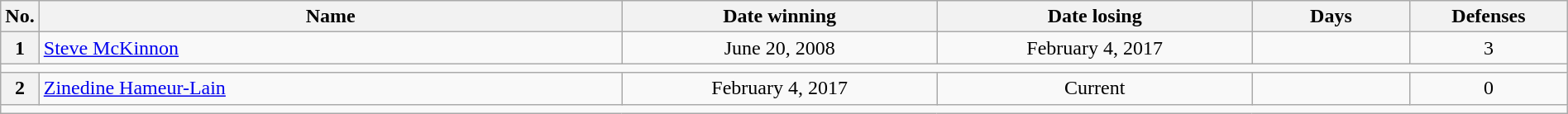<table class="wikitable" width=100%>
<tr>
<th style="width:1%;">No.</th>
<th style="width:37%;">Name</th>
<th style="width:20%;">Date winning</th>
<th style="width:20%;">Date losing</th>
<th data-sort-type="number" style="width:10%;">Days</th>
<th data-sort-type="number" style="width:10%;">Defenses</th>
</tr>
<tr align=center>
<th>1</th>
<td align=left> <a href='#'>Steve McKinnon</a></td>
<td>June 20, 2008</td>
<td>February 4, 2017</td>
<td></td>
<td>3</td>
</tr>
<tr>
<td colspan="6"></td>
</tr>
<tr align=center>
<th>2</th>
<td align=left> <a href='#'>Zinedine Hameur-Lain</a></td>
<td>February 4, 2017</td>
<td>Current</td>
<td></td>
<td>0</td>
</tr>
<tr>
<td colspan="6"></td>
</tr>
</table>
